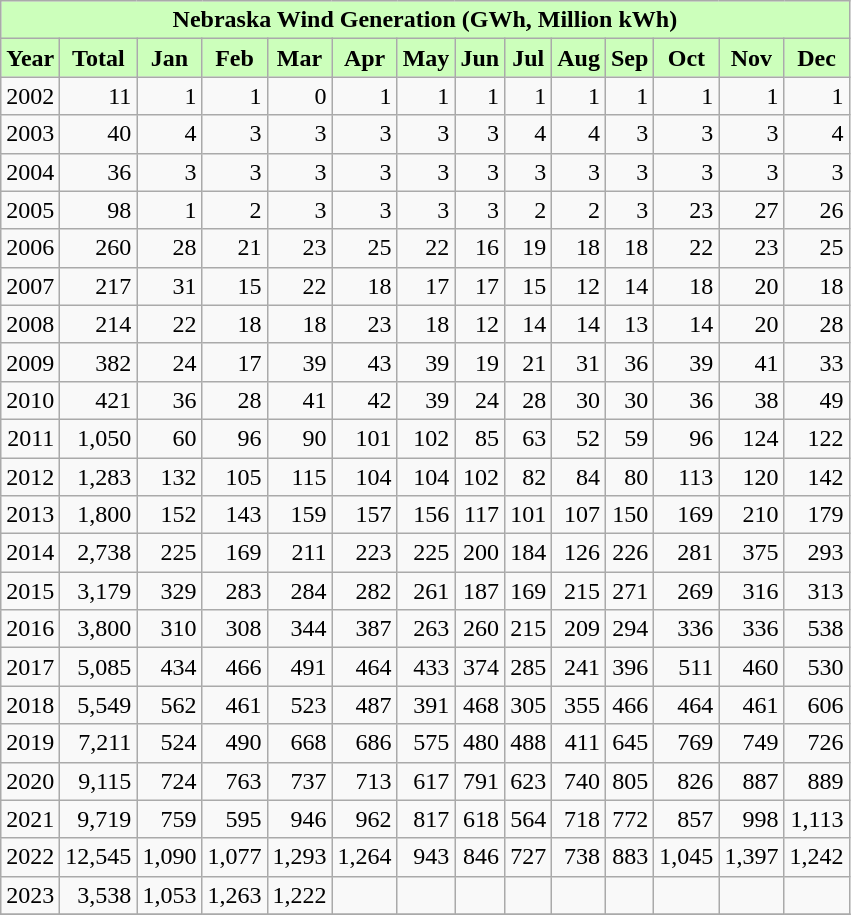<table class="wikitable" style="text-align:right;">
<tr>
<th colspan="14" style="background:#cfb;">Nebraska Wind Generation (GWh, Million kWh)</th>
</tr>
<tr>
<th style="background:#cfb;">Year</th>
<th style="background:#cfb;">Total</th>
<th style="background:#cfb;">Jan</th>
<th style="background:#cfb;">Feb</th>
<th style="background:#cfb;">Mar</th>
<th style="background:#cfb;">Apr</th>
<th style="background:#cfb;">May</th>
<th style="background:#cfb;">Jun</th>
<th style="background:#cfb;">Jul</th>
<th style="background:#cfb;">Aug</th>
<th style="background:#cfb;">Sep</th>
<th style="background:#cfb;">Oct</th>
<th style="background:#cfb;">Nov</th>
<th style="background:#cfb;">Dec</th>
</tr>
<tr align=right>
<td>2002</td>
<td>11</td>
<td>1</td>
<td>1</td>
<td>0</td>
<td>1</td>
<td>1</td>
<td>1</td>
<td>1</td>
<td>1</td>
<td>1</td>
<td>1</td>
<td>1</td>
<td>1</td>
</tr>
<tr align=right>
<td>2003</td>
<td>40</td>
<td>4</td>
<td>3</td>
<td>3</td>
<td>3</td>
<td>3</td>
<td>3</td>
<td>4</td>
<td>4</td>
<td>3</td>
<td>3</td>
<td>3</td>
<td>4</td>
</tr>
<tr align=right>
<td>2004</td>
<td>36</td>
<td>3</td>
<td>3</td>
<td>3</td>
<td>3</td>
<td>3</td>
<td>3</td>
<td>3</td>
<td>3</td>
<td>3</td>
<td>3</td>
<td>3</td>
<td>3</td>
</tr>
<tr align=right>
<td>2005</td>
<td>98</td>
<td>1</td>
<td>2</td>
<td>3</td>
<td>3</td>
<td>3</td>
<td>3</td>
<td>2</td>
<td>2</td>
<td>3</td>
<td>23</td>
<td>27</td>
<td>26</td>
</tr>
<tr align=right>
<td>2006</td>
<td>260</td>
<td>28</td>
<td>21</td>
<td>23</td>
<td>25</td>
<td>22</td>
<td>16</td>
<td>19</td>
<td>18</td>
<td>18</td>
<td>22</td>
<td>23</td>
<td>25</td>
</tr>
<tr align=right>
<td>2007</td>
<td>217</td>
<td>31</td>
<td>15</td>
<td>22</td>
<td>18</td>
<td>17</td>
<td>17</td>
<td>15</td>
<td>12</td>
<td>14</td>
<td>18</td>
<td>20</td>
<td>18</td>
</tr>
<tr align=right>
<td>2008</td>
<td>214</td>
<td>22</td>
<td>18</td>
<td>18</td>
<td>23</td>
<td>18</td>
<td>12</td>
<td>14</td>
<td>14</td>
<td>13</td>
<td>14</td>
<td>20</td>
<td>28</td>
</tr>
<tr align=right>
<td>2009</td>
<td>382</td>
<td>24</td>
<td>17</td>
<td>39</td>
<td>43</td>
<td>39</td>
<td>19</td>
<td>21</td>
<td>31</td>
<td>36</td>
<td>39</td>
<td>41</td>
<td>33</td>
</tr>
<tr align=right>
<td>2010</td>
<td>421</td>
<td>36</td>
<td>28</td>
<td>41</td>
<td>42</td>
<td>39</td>
<td>24</td>
<td>28</td>
<td>30</td>
<td>30</td>
<td>36</td>
<td>38</td>
<td>49</td>
</tr>
<tr align=right>
<td>2011</td>
<td>1,050</td>
<td>60</td>
<td>96</td>
<td>90</td>
<td>101</td>
<td>102</td>
<td>85</td>
<td>63</td>
<td>52</td>
<td>59</td>
<td>96</td>
<td>124</td>
<td>122</td>
</tr>
<tr align=right>
<td>2012</td>
<td>1,283</td>
<td>132</td>
<td>105</td>
<td>115</td>
<td>104</td>
<td>104</td>
<td>102</td>
<td>82</td>
<td>84</td>
<td>80</td>
<td>113</td>
<td>120</td>
<td>142</td>
</tr>
<tr align=right>
<td>2013</td>
<td>1,800</td>
<td>152</td>
<td>143</td>
<td>159</td>
<td>157</td>
<td>156</td>
<td>117</td>
<td>101</td>
<td>107</td>
<td>150</td>
<td>169</td>
<td>210</td>
<td>179</td>
</tr>
<tr align=right>
<td>2014</td>
<td>2,738</td>
<td>225</td>
<td>169</td>
<td>211</td>
<td>223</td>
<td>225</td>
<td>200</td>
<td>184</td>
<td>126</td>
<td>226</td>
<td>281</td>
<td>375</td>
<td>293</td>
</tr>
<tr align=right>
<td>2015</td>
<td>3,179</td>
<td>329</td>
<td>283</td>
<td>284</td>
<td>282</td>
<td>261</td>
<td>187</td>
<td>169</td>
<td>215</td>
<td>271</td>
<td>269</td>
<td>316</td>
<td>313</td>
</tr>
<tr align=right>
<td>2016</td>
<td>3,800</td>
<td>310</td>
<td>308</td>
<td>344</td>
<td>387</td>
<td>263</td>
<td>260</td>
<td>215</td>
<td>209</td>
<td>294</td>
<td>336</td>
<td>336</td>
<td>538</td>
</tr>
<tr align=right>
<td>2017</td>
<td>5,085</td>
<td>434</td>
<td>466</td>
<td>491</td>
<td>464</td>
<td>433</td>
<td>374</td>
<td>285</td>
<td>241</td>
<td>396</td>
<td>511</td>
<td>460</td>
<td>530</td>
</tr>
<tr align=right>
<td>2018</td>
<td>5,549</td>
<td>562</td>
<td>461</td>
<td>523</td>
<td>487</td>
<td>391</td>
<td>468</td>
<td>305</td>
<td>355</td>
<td>466</td>
<td>464</td>
<td>461</td>
<td>606</td>
</tr>
<tr align=right>
<td>2019</td>
<td>7,211</td>
<td>524</td>
<td>490</td>
<td>668</td>
<td>686</td>
<td>575</td>
<td>480</td>
<td>488</td>
<td>411</td>
<td>645</td>
<td>769</td>
<td>749</td>
<td>726</td>
</tr>
<tr align=right>
<td>2020</td>
<td>9,115</td>
<td>724</td>
<td>763</td>
<td>737</td>
<td>713</td>
<td>617</td>
<td>791</td>
<td>623</td>
<td>740</td>
<td>805</td>
<td>826</td>
<td>887</td>
<td>889</td>
</tr>
<tr align=right>
<td>2021</td>
<td>9,719</td>
<td>759</td>
<td>595</td>
<td>946</td>
<td>962</td>
<td>817</td>
<td>618</td>
<td>564</td>
<td>718</td>
<td>772</td>
<td>857</td>
<td>998</td>
<td>1,113</td>
</tr>
<tr align=right>
<td>2022</td>
<td>12,545</td>
<td>1,090</td>
<td>1,077</td>
<td>1,293</td>
<td>1,264</td>
<td>943</td>
<td>846</td>
<td>727</td>
<td>738</td>
<td>883</td>
<td>1,045</td>
<td>1,397</td>
<td>1,242</td>
</tr>
<tr align=right>
<td>2023</td>
<td>3,538</td>
<td>1,053</td>
<td>1,263</td>
<td>1,222</td>
<td></td>
<td></td>
<td></td>
<td></td>
<td></td>
<td></td>
<td></td>
<td></td>
<td></td>
</tr>
<tr align=right>
</tr>
</table>
